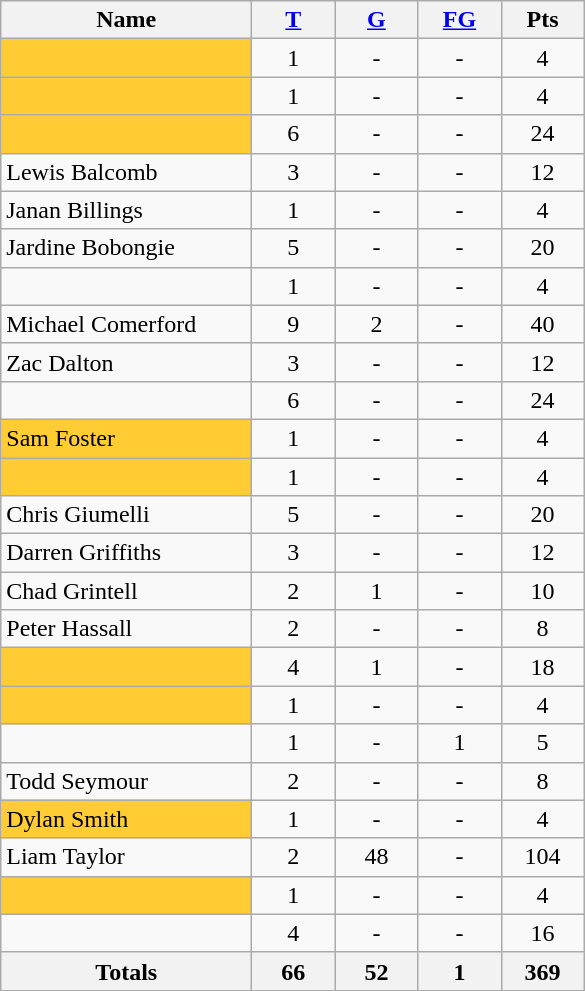<table class="wikitable sortable" style="text-align: center;">
<tr>
<th style="width:10em">Name</th>
<th style="width:3em"><a href='#'>T</a></th>
<th style="width:3em"><a href='#'>G</a></th>
<th style="width:3em"><a href='#'>FG</a></th>
<th style="width:3em">Pts</th>
</tr>
<tr>
<td style="text-align:left; background:#FC3;"></td>
<td>1</td>
<td>-</td>
<td>-</td>
<td>4</td>
</tr>
<tr>
<td style="text-align:left; background:#FC3;"></td>
<td>1</td>
<td>-</td>
<td>-</td>
<td>4</td>
</tr>
<tr>
<td style="text-align:left; background:#FC3;"></td>
<td>6</td>
<td>-</td>
<td>-</td>
<td>24</td>
</tr>
<tr>
<td style="text-align:left;">Lewis Balcomb</td>
<td>3</td>
<td>-</td>
<td>-</td>
<td>12</td>
</tr>
<tr>
<td style="text-align:left;">Janan Billings</td>
<td>1</td>
<td>-</td>
<td>-</td>
<td>4</td>
</tr>
<tr>
<td style="text-align:left;">Jardine Bobongie</td>
<td>5</td>
<td>-</td>
<td>-</td>
<td>20</td>
</tr>
<tr>
<td style="text-align:left;"></td>
<td>1</td>
<td>-</td>
<td>-</td>
<td>4</td>
</tr>
<tr>
<td style="text-align:left;">Michael Comerford</td>
<td>9</td>
<td>2</td>
<td>-</td>
<td>40</td>
</tr>
<tr>
<td style="text-align:left;">Zac Dalton</td>
<td>3</td>
<td>-</td>
<td>-</td>
<td>12</td>
</tr>
<tr>
<td style="text-align:left;"></td>
<td>6</td>
<td>-</td>
<td>-</td>
<td>24</td>
</tr>
<tr>
<td style="text-align:left; background:#FC3;">Sam Foster</td>
<td>1</td>
<td>-</td>
<td>-</td>
<td>4</td>
</tr>
<tr>
<td style="text-align:left; background:#FC3;"></td>
<td>1</td>
<td>-</td>
<td>-</td>
<td>4</td>
</tr>
<tr>
<td style="text-align:left;">Chris Giumelli</td>
<td>5</td>
<td>-</td>
<td>-</td>
<td>20</td>
</tr>
<tr>
<td style="text-align:left;">Darren Griffiths</td>
<td>3</td>
<td>-</td>
<td>-</td>
<td>12</td>
</tr>
<tr>
<td style="text-align:left;">Chad Grintell</td>
<td>2</td>
<td>1</td>
<td>-</td>
<td>10</td>
</tr>
<tr>
<td style="text-align:left;">Peter Hassall</td>
<td>2</td>
<td>-</td>
<td>-</td>
<td>8</td>
</tr>
<tr>
<td style="text-align:left; background:#FC3;"></td>
<td>4</td>
<td>1</td>
<td>-</td>
<td>18</td>
</tr>
<tr>
<td style="text-align:left; background:#FC3;"></td>
<td>1</td>
<td>-</td>
<td>-</td>
<td>4</td>
</tr>
<tr>
<td style="text-align:left;"></td>
<td>1</td>
<td>-</td>
<td>1</td>
<td>5</td>
</tr>
<tr>
<td style="text-align:left;">Todd Seymour</td>
<td>2</td>
<td>-</td>
<td>-</td>
<td>8</td>
</tr>
<tr>
<td style="text-align:left; background:#FC3;">Dylan Smith</td>
<td>1</td>
<td>-</td>
<td>-</td>
<td>4</td>
</tr>
<tr>
<td style="text-align:left;">Liam Taylor</td>
<td>2</td>
<td>48</td>
<td>-</td>
<td>104</td>
</tr>
<tr>
<td style="text-align:left; background:#FC3;"></td>
<td>1</td>
<td>-</td>
<td>-</td>
<td>4</td>
</tr>
<tr>
<td style="text-align:left;"></td>
<td>4</td>
<td>-</td>
<td>-</td>
<td>16</td>
</tr>
<tr class="sortbottom">
<th>Totals</th>
<th>66</th>
<th>52</th>
<th>1</th>
<th>369</th>
</tr>
</table>
